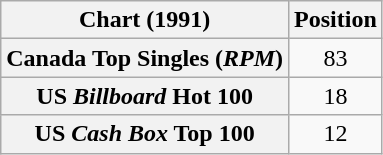<table class="wikitable sortable plainrowheaders" style="text-align:center">
<tr>
<th>Chart (1991)</th>
<th>Position</th>
</tr>
<tr>
<th scope="row">Canada Top Singles (<em>RPM</em>)</th>
<td>83</td>
</tr>
<tr>
<th scope="row">US <em>Billboard</em> Hot 100</th>
<td>18</td>
</tr>
<tr>
<th scope="row">US <em>Cash Box</em> Top 100</th>
<td>12</td>
</tr>
</table>
